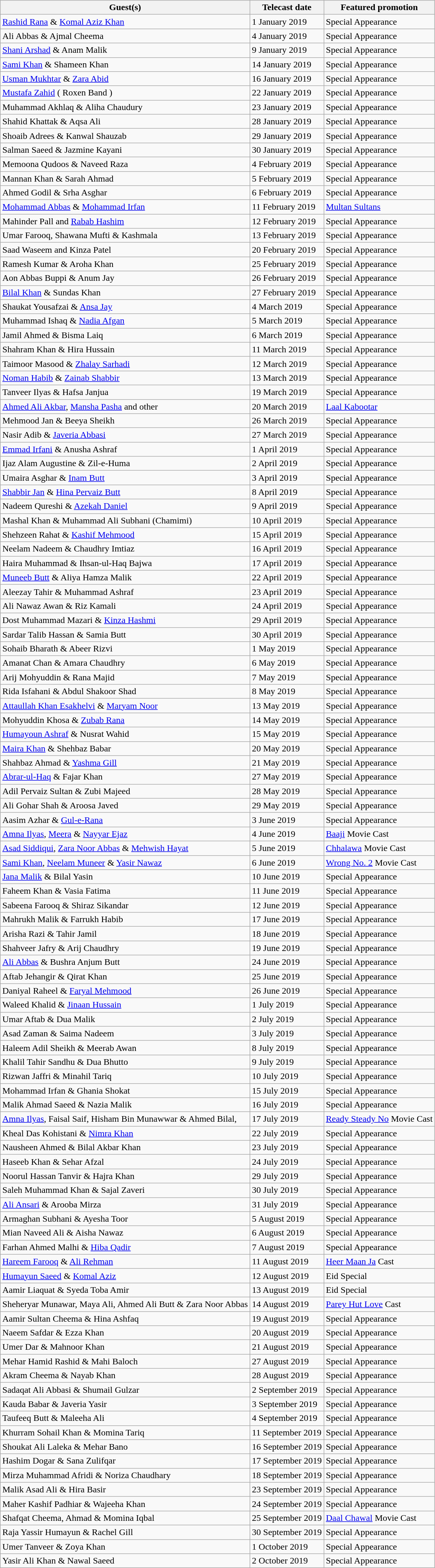<table class="wikitable">
<tr>
<th>Guest(s)</th>
<th>Telecast date</th>
<th>Featured promotion</th>
</tr>
<tr>
<td><a href='#'>Rashid Rana</a> & <a href='#'>Komal Aziz Khan</a></td>
<td>1 January 2019</td>
<td>Special Appearance</td>
</tr>
<tr>
<td>Ali Abbas & Ajmal Cheema</td>
<td>4 January 2019</td>
<td>Special Appearance</td>
</tr>
<tr>
<td><a href='#'>Shani Arshad</a> & Anam Malik</td>
<td>9 January 2019</td>
<td>Special Appearance</td>
</tr>
<tr>
<td><a href='#'>Sami Khan</a> & Shameen Khan</td>
<td>14 January 2019</td>
<td>Special Appearance</td>
</tr>
<tr>
<td><a href='#'>Usman Mukhtar</a> & <a href='#'>Zara Abid</a></td>
<td>16 January 2019</td>
<td>Special Appearance</td>
</tr>
<tr>
<td><a href='#'>Mustafa Zahid</a> ( Roxen Band )</td>
<td>22 January 2019</td>
<td>Special Appearance</td>
</tr>
<tr>
<td>Muhammad Akhlaq & Aliha Chaudury</td>
<td>23 January 2019</td>
<td>Special Appearance</td>
</tr>
<tr>
<td>Shahid Khattak & Aqsa Ali</td>
<td>28 January 2019</td>
<td>Special Appearance</td>
</tr>
<tr>
<td>Shoaib Adrees & Kanwal Shauzab</td>
<td>29 January 2019</td>
<td>Special Appearance</td>
</tr>
<tr>
<td>Salman Saeed & Jazmine Kayani</td>
<td>30 January 2019</td>
<td>Special Appearance</td>
</tr>
<tr>
<td>Memoona Qudoos & Naveed Raza</td>
<td>4 February 2019</td>
<td>Special Appearance</td>
</tr>
<tr>
<td>Mannan Khan & Sarah Ahmad</td>
<td>5 February 2019</td>
<td>Special Appearance</td>
</tr>
<tr>
<td>Ahmed Godil & Srha Asghar</td>
<td>6 February 2019</td>
<td>Special Appearance</td>
</tr>
<tr>
<td><a href='#'>Mohammad Abbas</a> & <a href='#'>Mohammad Irfan</a></td>
<td>11 February 2019</td>
<td><a href='#'>Multan Sultans</a></td>
</tr>
<tr>
<td>Mahinder Pall and <a href='#'>Rabab Hashim</a></td>
<td>12 February 2019</td>
<td>Special Appearance</td>
</tr>
<tr>
<td>Umar Farooq, Shawana Mufti & Kashmala</td>
<td>13 February 2019</td>
<td>Special Appearance</td>
</tr>
<tr>
<td>Saad Waseem and Kinza Patel</td>
<td>20 February 2019</td>
<td>Special Appearance</td>
</tr>
<tr>
<td>Ramesh Kumar & Aroha Khan</td>
<td>25 February 2019</td>
<td>Special Appearance</td>
</tr>
<tr>
<td>Aon Abbas Buppi & Anum Jay</td>
<td>26 February 2019</td>
<td>Special Appearance</td>
</tr>
<tr>
<td><a href='#'>Bilal Khan</a> & Sundas Khan</td>
<td>27 February 2019</td>
<td>Special Appearance</td>
</tr>
<tr>
<td>Shaukat Yousafzai & <a href='#'>Ansa Jay</a></td>
<td>4 March 2019</td>
<td>Special Appearance</td>
</tr>
<tr>
<td>Muhammad Ishaq & <a href='#'>Nadia Afgan</a></td>
<td>5 March 2019</td>
<td>Special Appearance</td>
</tr>
<tr>
<td>Jamil Ahmed & Bisma Laiq</td>
<td>6 March 2019</td>
<td>Special Appearance</td>
</tr>
<tr>
<td>Shahram Khan & Hira Hussain</td>
<td>11 March 2019</td>
<td>Special Appearance</td>
</tr>
<tr>
<td>Taimoor Masood & <a href='#'>Zhalay Sarhadi</a></td>
<td>12 March 2019</td>
<td>Special Appearance</td>
</tr>
<tr>
<td><a href='#'>Noman Habib</a> & <a href='#'>Zainab Shabbir</a></td>
<td>13 March 2019</td>
<td>Special Appearance</td>
</tr>
<tr>
<td>Tanveer Ilyas & Hafsa Janjua</td>
<td>19 March 2019</td>
<td>Special Appearance</td>
</tr>
<tr>
<td><a href='#'>Ahmed Ali Akbar</a>, <a href='#'>Mansha Pasha</a> and other</td>
<td>20 March 2019</td>
<td><a href='#'>Laal Kabootar</a></td>
</tr>
<tr>
<td>Mehmood Jan & Beeya Sheikh</td>
<td>26 March 2019</td>
<td>Special Appearance</td>
</tr>
<tr>
<td>Nasir Adib & <a href='#'>Javeria Abbasi</a></td>
<td>27 March 2019</td>
<td>Special Appearance</td>
</tr>
<tr>
<td><a href='#'>Emmad Irfani</a> & Anusha Ashraf</td>
<td>1 April 2019</td>
<td>Special Appearance</td>
</tr>
<tr>
<td>Ijaz Alam Augustine & Zil-e-Huma</td>
<td>2 April 2019</td>
<td>Special Appearance</td>
</tr>
<tr>
<td>Umaira Asghar & <a href='#'>Inam Butt</a></td>
<td>3 April 2019</td>
<td>Special Appearance</td>
</tr>
<tr>
<td><a href='#'>Shabbir Jan</a> & <a href='#'>Hina Pervaiz Butt</a></td>
<td>8 April 2019</td>
<td>Special Appearance</td>
</tr>
<tr>
<td>Nadeem Qureshi & <a href='#'>Azekah Daniel</a></td>
<td>9 April 2019</td>
<td>Special Appearance</td>
</tr>
<tr>
<td>Mashal Khan & Muhammad Ali Subhani (Chamimi)</td>
<td>10 April 2019</td>
<td>Special Appearance</td>
</tr>
<tr>
<td>Shehzeen Rahat & <a href='#'>Kashif Mehmood</a></td>
<td>15 April 2019</td>
<td>Special Appearance</td>
</tr>
<tr>
<td>Neelam Nadeem & Chaudhry Imtiaz</td>
<td>16 April 2019</td>
<td>Special Appearance</td>
</tr>
<tr>
<td>Haira Muhammad & Ihsan-ul-Haq Bajwa</td>
<td>17 April 2019</td>
<td>Special Appearance</td>
</tr>
<tr>
<td><a href='#'>Muneeb Butt</a> & Aliya Hamza Malik</td>
<td>22 April 2019</td>
<td>Special Appearance</td>
</tr>
<tr>
<td>Aleezay Tahir & Muhammad Ashraf</td>
<td>23 April 2019</td>
<td>Special Appearance</td>
</tr>
<tr>
<td>Ali Nawaz Awan & Riz Kamali</td>
<td>24 April 2019</td>
<td>Special Appearance</td>
</tr>
<tr>
<td>Dost Muhammad Mazari & <a href='#'>Kinza Hashmi</a></td>
<td>29 April 2019</td>
<td>Special Appearance</td>
</tr>
<tr>
<td>Sardar Talib Hassan & Samia Butt</td>
<td>30 April 2019</td>
<td>Special Appearance</td>
</tr>
<tr>
<td>Sohaib Bharath & Abeer Rizvi</td>
<td>1 May 2019</td>
<td>Special Appearance</td>
</tr>
<tr>
<td>Amanat Chan & Amara Chaudhry</td>
<td>6 May 2019</td>
<td>Special Appearance</td>
</tr>
<tr>
<td>Arij Mohyuddin & Rana Majid</td>
<td>7 May 2019</td>
<td>Special Appearance</td>
</tr>
<tr>
<td>Rida Isfahani & Abdul Shakoor Shad</td>
<td>8 May 2019</td>
<td>Special Appearance</td>
</tr>
<tr>
<td><a href='#'>Attaullah Khan Esakhelvi</a> & <a href='#'>Maryam Noor</a></td>
<td>13 May 2019</td>
<td>Special Appearance</td>
</tr>
<tr>
<td>Mohyuddin Khosa & <a href='#'>Zubab Rana</a></td>
<td>14 May 2019</td>
<td>Special Appearance</td>
</tr>
<tr>
<td><a href='#'>Humayoun Ashraf</a> & Nusrat Wahid</td>
<td>15 May 2019</td>
<td>Special Appearance</td>
</tr>
<tr>
<td><a href='#'>Maira Khan</a> & Shehbaz Babar</td>
<td>20 May 2019</td>
<td>Special Appearance</td>
</tr>
<tr>
<td>Shahbaz Ahmad & <a href='#'>Yashma Gill</a></td>
<td>21 May 2019</td>
<td>Special Appearance</td>
</tr>
<tr>
<td><a href='#'>Abrar-ul-Haq</a> & Fajar Khan</td>
<td>27 May 2019</td>
<td>Special Appearance</td>
</tr>
<tr>
<td>Adil Pervaiz Sultan & Zubi Majeed</td>
<td>28 May 2019</td>
<td>Special Appearance</td>
</tr>
<tr>
<td>Ali Gohar Shah & Aroosa Javed</td>
<td>29 May 2019</td>
<td>Special Appearance</td>
</tr>
<tr>
<td>Aasim Azhar & <a href='#'>Gul-e-Rana</a></td>
<td>3 June 2019</td>
<td>Special Appearance</td>
</tr>
<tr>
<td><a href='#'>Amna Ilyas</a>, <a href='#'>Meera</a> & <a href='#'>Nayyar Ejaz</a></td>
<td>4 June 2019</td>
<td><a href='#'>Baaji</a> Movie Cast</td>
</tr>
<tr>
<td><a href='#'>Asad Siddiqui</a>, <a href='#'>Zara Noor Abbas</a> & <a href='#'>Mehwish Hayat</a></td>
<td>5 June 2019</td>
<td><a href='#'>Chhalawa</a> Movie Cast</td>
</tr>
<tr>
<td><a href='#'>Sami Khan</a>, <a href='#'>Neelam Muneer</a> & <a href='#'>Yasir Nawaz</a></td>
<td>6 June 2019</td>
<td><a href='#'>Wrong No. 2</a> Movie Cast</td>
</tr>
<tr>
<td><a href='#'>Jana Malik</a> & Bilal Yasin</td>
<td>10 June 2019</td>
<td>Special Appearance</td>
</tr>
<tr>
<td>Faheem Khan & Vasia Fatima</td>
<td>11 June 2019</td>
<td>Special Appearance</td>
</tr>
<tr>
<td>Sabeena Farooq & Shiraz Sikandar</td>
<td>12 June 2019</td>
<td>Special Appearance</td>
</tr>
<tr>
<td>Mahrukh Malik & Farrukh Habib</td>
<td>17 June 2019</td>
<td>Special Appearance</td>
</tr>
<tr>
<td>Arisha Razi & Tahir Jamil</td>
<td>18 June 2019</td>
<td>Special Appearance</td>
</tr>
<tr>
<td>Shahveer Jafry & Arij Chaudhry</td>
<td>19 June 2019</td>
<td>Special Appearance</td>
</tr>
<tr>
<td><a href='#'>Ali Abbas</a> & Bushra Anjum Butt</td>
<td>24 June 2019</td>
<td>Special Appearance</td>
</tr>
<tr>
<td>Aftab Jehangir & Qirat Khan</td>
<td>25 June 2019</td>
<td>Special Appearance</td>
</tr>
<tr>
<td>Daniyal Raheel & <a href='#'>Faryal Mehmood</a></td>
<td>26 June 2019</td>
<td>Special Appearance</td>
</tr>
<tr>
<td>Waleed Khalid & <a href='#'>Jinaan Hussain</a></td>
<td>1 July 2019</td>
<td>Special Appearance</td>
</tr>
<tr>
<td>Umar Aftab & Dua Malik</td>
<td>2 July 2019</td>
<td>Special Appearance</td>
</tr>
<tr>
<td>Asad Zaman & Saima Nadeem</td>
<td>3 July 2019</td>
<td>Special Appearance</td>
</tr>
<tr>
<td>Haleem Adil Sheikh & Meerab Awan</td>
<td>8 July 2019</td>
<td>Special Appearance</td>
</tr>
<tr>
<td>Khalil Tahir Sandhu & Dua Bhutto</td>
<td>9 July 2019</td>
<td>Special Appearance</td>
</tr>
<tr>
<td>Rizwan Jaffri & Minahil Tariq</td>
<td>10 July 2019</td>
<td>Special Appearance</td>
</tr>
<tr>
<td>Mohammad Irfan & Ghania Shokat</td>
<td>15 July 2019</td>
<td>Special Appearance</td>
</tr>
<tr>
<td>Malik Ahmad Saeed & Nazia Malik</td>
<td>16 July 2019</td>
<td>Special Appearance</td>
</tr>
<tr>
<td><a href='#'>Amna Ilyas</a>, Faisal Saif, Hisham Bin Munawwar & Ahmed Bilal,</td>
<td>17 July 2019</td>
<td><a href='#'>Ready Steady No</a> Movie Cast</td>
</tr>
<tr>
<td>Kheal Das Kohistani & <a href='#'>Nimra Khan</a></td>
<td>22 July 2019</td>
<td>Special Appearance</td>
</tr>
<tr>
<td>Nausheen Ahmed & Bilal Akbar Khan</td>
<td>23 July 2019</td>
<td>Special Appearance</td>
</tr>
<tr>
<td>Haseeb Khan & Sehar Afzal</td>
<td>24 July 2019</td>
<td>Special Appearance</td>
</tr>
<tr>
<td>Noorul Hassan Tanvir & Hajra Khan</td>
<td>29 July 2019</td>
<td>Special Appearance</td>
</tr>
<tr>
<td>Saleh Muhammad Khan & Sajal Zaveri</td>
<td>30 July 2019</td>
<td>Special Appearance</td>
</tr>
<tr>
<td><a href='#'>Ali Ansari</a> & Arooba Mirza</td>
<td>31 July 2019</td>
<td>Special Appearance</td>
</tr>
<tr>
<td>Armaghan Subhani & Ayesha Toor</td>
<td>5 August 2019</td>
<td>Special Appearance</td>
</tr>
<tr>
<td>Mian Naveed Ali & Aisha Nawaz</td>
<td>6 August 2019</td>
<td>Special Appearance</td>
</tr>
<tr>
<td>Farhan Ahmed Malhi & <a href='#'>Hiba Qadir</a></td>
<td>7 August 2019</td>
<td>Special Appearance</td>
</tr>
<tr>
<td><a href='#'>Hareem Farooq</a> & <a href='#'>Ali Rehman</a></td>
<td>11 August 2019</td>
<td><a href='#'>Heer Maan Ja</a> Cast</td>
</tr>
<tr>
<td><a href='#'>Humayun Saeed</a> & <a href='#'>Komal Aziz</a></td>
<td>12 August 2019</td>
<td>Eid Special</td>
</tr>
<tr>
<td>Aamir Liaquat & Syeda Toba Amir</td>
<td>13 August 2019</td>
<td>Eid Special</td>
</tr>
<tr>
<td>Sheheryar Munawar, Maya Ali, Ahmed Ali Butt & Zara Noor Abbas</td>
<td>14 August 2019</td>
<td><a href='#'>Parey Hut Love</a> Cast</td>
</tr>
<tr>
<td>Aamir Sultan Cheema & Hina Ashfaq</td>
<td>19 August 2019</td>
<td>Special Appearance</td>
</tr>
<tr>
<td>Naeem Safdar & Ezza Khan</td>
<td>20 August 2019</td>
<td>Special Appearance</td>
</tr>
<tr>
<td>Umer Dar & Mahnoor Khan</td>
<td>21 August 2019</td>
<td>Special Appearance</td>
</tr>
<tr>
<td>Mehar Hamid Rashid & Mahi Baloch</td>
<td>27 August 2019</td>
<td>Special Appearance</td>
</tr>
<tr>
<td>Akram Cheema & Nayab Khan</td>
<td>28 August 2019</td>
<td>Special Appearance</td>
</tr>
<tr>
<td>Sadaqat Ali Abbasi & Shumail Gulzar</td>
<td>2 September 2019</td>
<td>Special Appearance</td>
</tr>
<tr>
<td>Kauda Babar & Javeria Yasir</td>
<td>3 September 2019</td>
<td>Special Appearance</td>
</tr>
<tr>
<td>Taufeeq Butt & Maleeha Ali</td>
<td>4 September 2019</td>
<td>Special Appearance</td>
</tr>
<tr>
<td>Khurram Sohail Khan & Momina Tariq</td>
<td>11 September 2019</td>
<td>Special Appearance</td>
</tr>
<tr>
<td>Shoukat Ali Laleka & Mehar Bano</td>
<td>16 September 2019</td>
<td>Special Appearance</td>
</tr>
<tr>
<td>Hashim Dogar & Sana Zulifqar</td>
<td>17 September 2019</td>
<td>Special Appearance</td>
</tr>
<tr>
<td>Mirza Muhammad Afridi & Noriza Chaudhary</td>
<td>18 September 2019</td>
<td>Special Appearance</td>
</tr>
<tr>
<td>Malik Asad Ali & Hira Basir</td>
<td>23 September 2019</td>
<td>Special Appearance</td>
</tr>
<tr>
<td>Maher Kashif Padhiar & Wajeeha Khan</td>
<td>24 September 2019</td>
<td>Special Appearance</td>
</tr>
<tr>
<td>Shafqat Cheema, Ahmad & Momina Iqbal</td>
<td>25 September 2019</td>
<td><a href='#'>Daal Chawal</a> Movie Cast</td>
</tr>
<tr>
<td>Raja Yassir Humayun & Rachel Gill</td>
<td>30 September 2019</td>
<td>Special Appearance</td>
</tr>
<tr>
<td>Umer Tanveer & Zoya Khan</td>
<td>1 October 2019</td>
<td>Special Appearance</td>
</tr>
<tr>
<td>Yasir Ali Khan & Nawal Saeed</td>
<td>2 October 2019</td>
<td>Special Appearance</td>
</tr>
</table>
